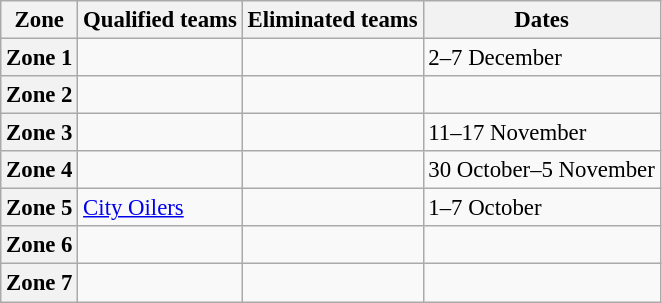<table class="wikitable" style="font-size: 95%">
<tr>
<th>Zone</th>
<th>Qualified teams</th>
<th>Eliminated teams</th>
<th>Dates</th>
</tr>
<tr>
<th>Zone 1</th>
<td></td>
<td></td>
<td>2–7 December</td>
</tr>
<tr>
<th>Zone 2</th>
<td></td>
<td></td>
<td></td>
</tr>
<tr>
<th>Zone 3</th>
<td></td>
<td></td>
<td>11–17 November</td>
</tr>
<tr>
<th>Zone 4</th>
<td></td>
<td></td>
<td>30 October–5 November</td>
</tr>
<tr>
<th>Zone 5</th>
<td> <a href='#'>City Oilers</a></td>
<td></td>
<td>1–7 October</td>
</tr>
<tr>
<th>Zone 6</th>
<td></td>
<td></td>
<td></td>
</tr>
<tr>
<th>Zone 7</th>
<td></td>
<td></td>
<td></td>
</tr>
</table>
